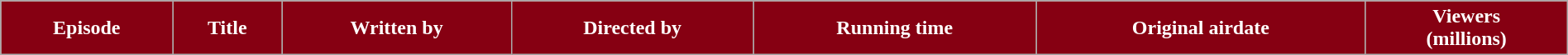<table class="wikitable plainrowheaders" style="width:100%;">
<tr style="color:#fff;">
<th style="background:#860012;">Episode</th>
<th style="background:#860012;">Title</th>
<th style="background:#860012;">Written by</th>
<th style="background:#860012;">Directed by</th>
<th style="background:#860012;">Running time</th>
<th style="background:#860012;">Original airdate</th>
<th style="background:#860012;">Viewers<br>(millions)<br>
</th>
</tr>
</table>
